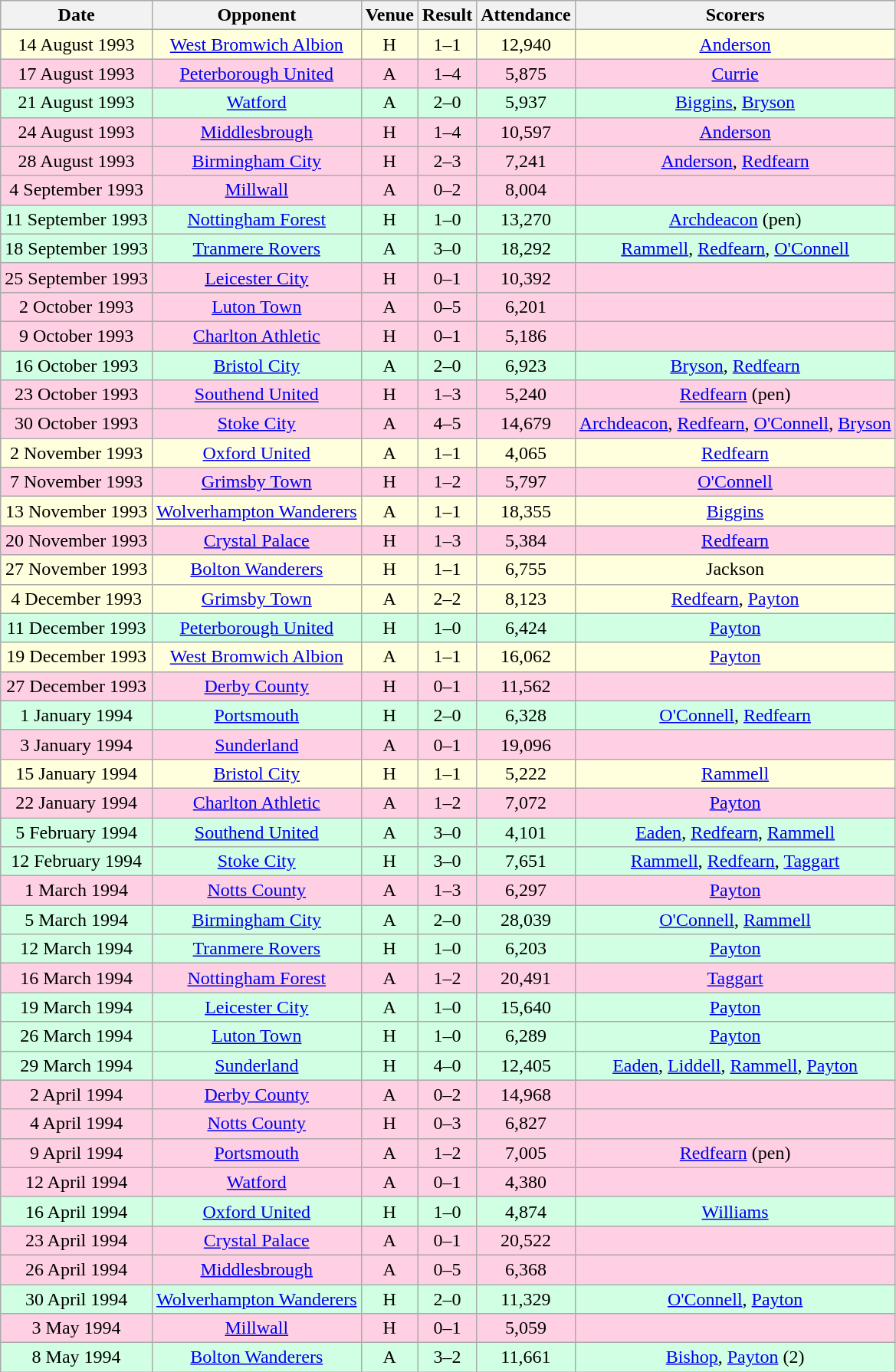<table class="wikitable sortable" style="text-align:center;">
<tr>
<th>Date</th>
<th>Opponent</th>
<th>Venue</th>
<th>Result</th>
<th>Attendance</th>
<th>Scorers</th>
</tr>
<tr style="background:#ffffdd;">
<td>14 August 1993</td>
<td><a href='#'>West Bromwich Albion</a></td>
<td>H</td>
<td>1–1</td>
<td>12,940</td>
<td><a href='#'>Anderson</a></td>
</tr>
<tr style="background:#ffd0e3;">
<td>17 August 1993</td>
<td><a href='#'>Peterborough United</a></td>
<td>A</td>
<td>1–4</td>
<td>5,875</td>
<td><a href='#'>Currie</a></td>
</tr>
<tr style="background:#d0ffe3;">
<td>21 August 1993</td>
<td><a href='#'>Watford</a></td>
<td>A</td>
<td>2–0</td>
<td>5,937</td>
<td><a href='#'>Biggins</a>, <a href='#'>Bryson</a></td>
</tr>
<tr style="background:#ffd0e3;">
<td>24 August 1993</td>
<td><a href='#'>Middlesbrough</a></td>
<td>H</td>
<td>1–4</td>
<td>10,597</td>
<td><a href='#'>Anderson</a></td>
</tr>
<tr style="background:#ffd0e3;">
<td>28 August 1993</td>
<td><a href='#'>Birmingham City</a></td>
<td>H</td>
<td>2–3</td>
<td>7,241</td>
<td><a href='#'>Anderson</a>, <a href='#'>Redfearn</a></td>
</tr>
<tr style="background:#ffd0e3;">
<td>4 September 1993</td>
<td><a href='#'>Millwall</a></td>
<td>A</td>
<td>0–2</td>
<td>8,004</td>
<td></td>
</tr>
<tr style="background:#d0ffe3;">
<td>11 September 1993</td>
<td><a href='#'>Nottingham Forest</a></td>
<td>H</td>
<td>1–0</td>
<td>13,270</td>
<td><a href='#'>Archdeacon</a> (pen)</td>
</tr>
<tr style="background:#d0ffe3;">
<td>18 September 1993</td>
<td><a href='#'>Tranmere Rovers</a></td>
<td>A</td>
<td>3–0</td>
<td>18,292</td>
<td><a href='#'>Rammell</a>, <a href='#'>Redfearn</a>, <a href='#'>O'Connell</a></td>
</tr>
<tr style="background:#ffd0e3;">
<td>25 September 1993</td>
<td><a href='#'>Leicester City</a></td>
<td>H</td>
<td>0–1</td>
<td>10,392</td>
<td></td>
</tr>
<tr style="background:#ffd0e3;">
<td>2 October 1993</td>
<td><a href='#'>Luton Town</a></td>
<td>A</td>
<td>0–5</td>
<td>6,201</td>
<td></td>
</tr>
<tr style="background:#ffd0e3;">
<td>9 October 1993</td>
<td><a href='#'>Charlton Athletic</a></td>
<td>H</td>
<td>0–1</td>
<td>5,186</td>
<td></td>
</tr>
<tr style="background:#d0ffe3;">
<td>16 October 1993</td>
<td><a href='#'>Bristol City</a></td>
<td>A</td>
<td>2–0</td>
<td>6,923</td>
<td><a href='#'>Bryson</a>, <a href='#'>Redfearn</a></td>
</tr>
<tr style="background:#ffd0e3;">
<td>23 October 1993</td>
<td><a href='#'>Southend United</a></td>
<td>H</td>
<td>1–3</td>
<td>5,240</td>
<td><a href='#'>Redfearn</a> (pen)</td>
</tr>
<tr style="background:#ffd0e3;">
<td>30 October 1993</td>
<td><a href='#'>Stoke City</a></td>
<td>A</td>
<td>4–5</td>
<td>14,679</td>
<td><a href='#'>Archdeacon</a>, <a href='#'>Redfearn</a>, <a href='#'>O'Connell</a>, <a href='#'>Bryson</a></td>
</tr>
<tr style="background:#ffffdd;">
<td>2 November 1993</td>
<td><a href='#'>Oxford United</a></td>
<td>A</td>
<td>1–1</td>
<td>4,065</td>
<td><a href='#'>Redfearn</a></td>
</tr>
<tr style="background:#ffd0e3;">
<td>7 November 1993</td>
<td><a href='#'>Grimsby Town</a></td>
<td>H</td>
<td>1–2</td>
<td>5,797</td>
<td><a href='#'>O'Connell</a></td>
</tr>
<tr style="background:#ffffdd;">
<td>13 November 1993</td>
<td><a href='#'>Wolverhampton Wanderers</a></td>
<td>A</td>
<td>1–1</td>
<td>18,355</td>
<td><a href='#'>Biggins</a></td>
</tr>
<tr style="background:#ffd0e3;">
<td>20 November 1993</td>
<td><a href='#'>Crystal Palace</a></td>
<td>H</td>
<td>1–3</td>
<td>5,384</td>
<td><a href='#'>Redfearn</a></td>
</tr>
<tr style="background:#ffffdd;">
<td>27 November 1993</td>
<td><a href='#'>Bolton Wanderers</a></td>
<td>H</td>
<td>1–1</td>
<td>6,755</td>
<td>Jackson</td>
</tr>
<tr style="background:#ffffdd;">
<td>4 December 1993</td>
<td><a href='#'>Grimsby Town</a></td>
<td>A</td>
<td>2–2</td>
<td>8,123</td>
<td><a href='#'>Redfearn</a>, <a href='#'>Payton</a></td>
</tr>
<tr style="background:#d0ffe3;">
<td>11 December 1993</td>
<td><a href='#'>Peterborough United</a></td>
<td>H</td>
<td>1–0</td>
<td>6,424</td>
<td><a href='#'>Payton</a></td>
</tr>
<tr style="background:#ffffdd;">
<td>19 December 1993</td>
<td><a href='#'>West Bromwich Albion</a></td>
<td>A</td>
<td>1–1</td>
<td>16,062</td>
<td><a href='#'>Payton</a></td>
</tr>
<tr style="background:#ffd0e3;">
<td>27 December 1993</td>
<td><a href='#'>Derby County</a></td>
<td>H</td>
<td>0–1</td>
<td>11,562</td>
<td></td>
</tr>
<tr style="background:#d0ffe3;">
<td>1 January 1994</td>
<td><a href='#'>Portsmouth</a></td>
<td>H</td>
<td>2–0</td>
<td>6,328</td>
<td><a href='#'>O'Connell</a>, <a href='#'>Redfearn</a></td>
</tr>
<tr style="background:#ffd0e3;">
<td>3 January 1994</td>
<td><a href='#'>Sunderland</a></td>
<td>A</td>
<td>0–1</td>
<td>19,096</td>
<td></td>
</tr>
<tr style="background:#ffffdd;">
<td>15 January 1994</td>
<td><a href='#'>Bristol City</a></td>
<td>H</td>
<td>1–1</td>
<td>5,222</td>
<td><a href='#'>Rammell</a></td>
</tr>
<tr style="background:#ffd0e3;">
<td>22 January 1994</td>
<td><a href='#'>Charlton Athletic</a></td>
<td>A</td>
<td>1–2</td>
<td>7,072</td>
<td><a href='#'>Payton</a></td>
</tr>
<tr style="background:#d0ffe3;">
<td>5 February 1994</td>
<td><a href='#'>Southend United</a></td>
<td>A</td>
<td>3–0</td>
<td>4,101</td>
<td><a href='#'>Eaden</a>, <a href='#'>Redfearn</a>, <a href='#'>Rammell</a></td>
</tr>
<tr style="background:#d0ffe3;">
<td>12 February 1994</td>
<td><a href='#'>Stoke City</a></td>
<td>H</td>
<td>3–0</td>
<td>7,651</td>
<td><a href='#'>Rammell</a>, <a href='#'>Redfearn</a>, <a href='#'>Taggart</a></td>
</tr>
<tr style="background:#ffd0e3;">
<td>1 March 1994</td>
<td><a href='#'>Notts County</a></td>
<td>A</td>
<td>1–3</td>
<td>6,297</td>
<td><a href='#'>Payton</a></td>
</tr>
<tr style="background:#d0ffe3;">
<td>5 March 1994</td>
<td><a href='#'>Birmingham City</a></td>
<td>A</td>
<td>2–0</td>
<td>28,039</td>
<td><a href='#'>O'Connell</a>, <a href='#'>Rammell</a></td>
</tr>
<tr style="background:#d0ffe3;">
<td>12 March 1994</td>
<td><a href='#'>Tranmere Rovers</a></td>
<td>H</td>
<td>1–0</td>
<td>6,203</td>
<td><a href='#'>Payton</a></td>
</tr>
<tr style="background:#ffd0e3;">
<td>16 March 1994</td>
<td><a href='#'>Nottingham Forest</a></td>
<td>A</td>
<td>1–2</td>
<td>20,491</td>
<td><a href='#'>Taggart</a></td>
</tr>
<tr style="background:#d0ffe3;">
<td>19 March 1994</td>
<td><a href='#'>Leicester City</a></td>
<td>A</td>
<td>1–0</td>
<td>15,640</td>
<td><a href='#'>Payton</a></td>
</tr>
<tr style="background:#d0ffe3;">
<td>26 March 1994</td>
<td><a href='#'>Luton Town</a></td>
<td>H</td>
<td>1–0</td>
<td>6,289</td>
<td><a href='#'>Payton</a></td>
</tr>
<tr style="background:#d0ffe3;">
<td>29 March 1994</td>
<td><a href='#'>Sunderland</a></td>
<td>H</td>
<td>4–0</td>
<td>12,405</td>
<td><a href='#'>Eaden</a>, <a href='#'>Liddell</a>, <a href='#'>Rammell</a>, <a href='#'>Payton</a></td>
</tr>
<tr style="background:#ffd0e3;">
<td>2 April 1994</td>
<td><a href='#'>Derby County</a></td>
<td>A</td>
<td>0–2</td>
<td>14,968</td>
<td></td>
</tr>
<tr style="background:#ffd0e3;">
<td>4 April 1994</td>
<td><a href='#'>Notts County</a></td>
<td>H</td>
<td>0–3</td>
<td>6,827</td>
<td></td>
</tr>
<tr style="background:#ffd0e3;">
<td>9 April 1994</td>
<td><a href='#'>Portsmouth</a></td>
<td>A</td>
<td>1–2</td>
<td>7,005</td>
<td><a href='#'>Redfearn</a> (pen)</td>
</tr>
<tr style="background:#ffd0e3;">
<td>12 April 1994</td>
<td><a href='#'>Watford</a></td>
<td>A</td>
<td>0–1</td>
<td>4,380</td>
<td></td>
</tr>
<tr style="background:#d0ffe3;">
<td>16 April 1994</td>
<td><a href='#'>Oxford United</a></td>
<td>H</td>
<td>1–0</td>
<td>4,874</td>
<td><a href='#'>Williams</a></td>
</tr>
<tr style="background:#ffd0e3;">
<td>23 April 1994</td>
<td><a href='#'>Crystal Palace</a></td>
<td>A</td>
<td>0–1</td>
<td>20,522</td>
<td></td>
</tr>
<tr style="background:#ffd0e3;">
<td>26 April 1994</td>
<td><a href='#'>Middlesbrough</a></td>
<td>A</td>
<td>0–5</td>
<td>6,368</td>
<td></td>
</tr>
<tr style="background:#d0ffe3;">
<td>30 April 1994</td>
<td><a href='#'>Wolverhampton Wanderers</a></td>
<td>H</td>
<td>2–0</td>
<td>11,329</td>
<td><a href='#'>O'Connell</a>, <a href='#'>Payton</a></td>
</tr>
<tr style="background:#ffd0e3;">
<td>3 May 1994</td>
<td><a href='#'>Millwall</a></td>
<td>H</td>
<td>0–1</td>
<td>5,059</td>
<td></td>
</tr>
<tr style="background:#d0ffe3;">
<td>8 May 1994</td>
<td><a href='#'>Bolton Wanderers</a></td>
<td>A</td>
<td>3–2</td>
<td>11,661</td>
<td><a href='#'>Bishop</a>, <a href='#'>Payton</a> (2)</td>
</tr>
</table>
